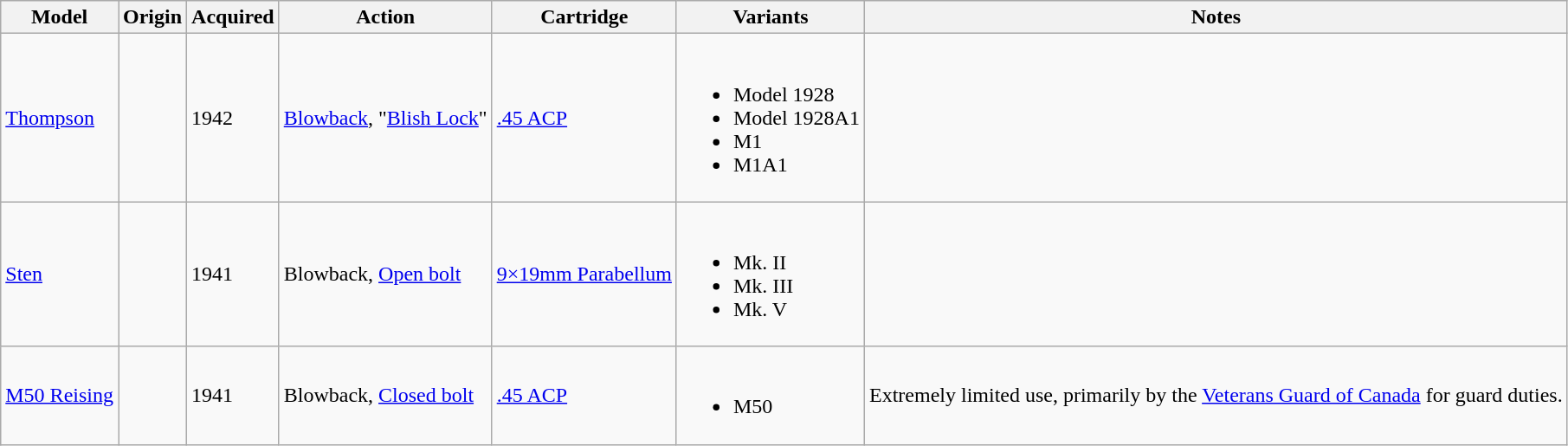<table class="wikitable sortable">
<tr>
<th>Model</th>
<th>Origin</th>
<th>Acquired</th>
<th>Action</th>
<th>Cartridge</th>
<th>Variants</th>
<th>Notes</th>
</tr>
<tr>
<td><a href='#'>Thompson</a></td>
<td></td>
<td>1942</td>
<td><a href='#'>Blowback</a>, "<a href='#'>Blish Lock</a>"</td>
<td><a href='#'>.45 ACP</a></td>
<td><br><ul><li>Model 1928</li><li>Model 1928A1</li><li>M1</li><li>M1A1</li></ul></td>
<td></td>
</tr>
<tr>
<td><a href='#'>Sten</a></td>
<td> </td>
<td>1941</td>
<td>Blowback, <a href='#'>Open bolt</a></td>
<td><a href='#'>9×19mm Parabellum</a></td>
<td><br><ul><li>Mk. II</li><li>Mk. III</li><li>Mk. V</li></ul></td>
<td></td>
</tr>
<tr>
<td><a href='#'>M50 Reising</a></td>
<td></td>
<td>1941</td>
<td>Blowback, <a href='#'>Closed bolt</a></td>
<td><a href='#'>.45 ACP</a></td>
<td><br><ul><li>M50</li></ul></td>
<td>Extremely limited use, primarily by the <a href='#'>Veterans Guard of Canada</a> for guard duties.</td>
</tr>
</table>
